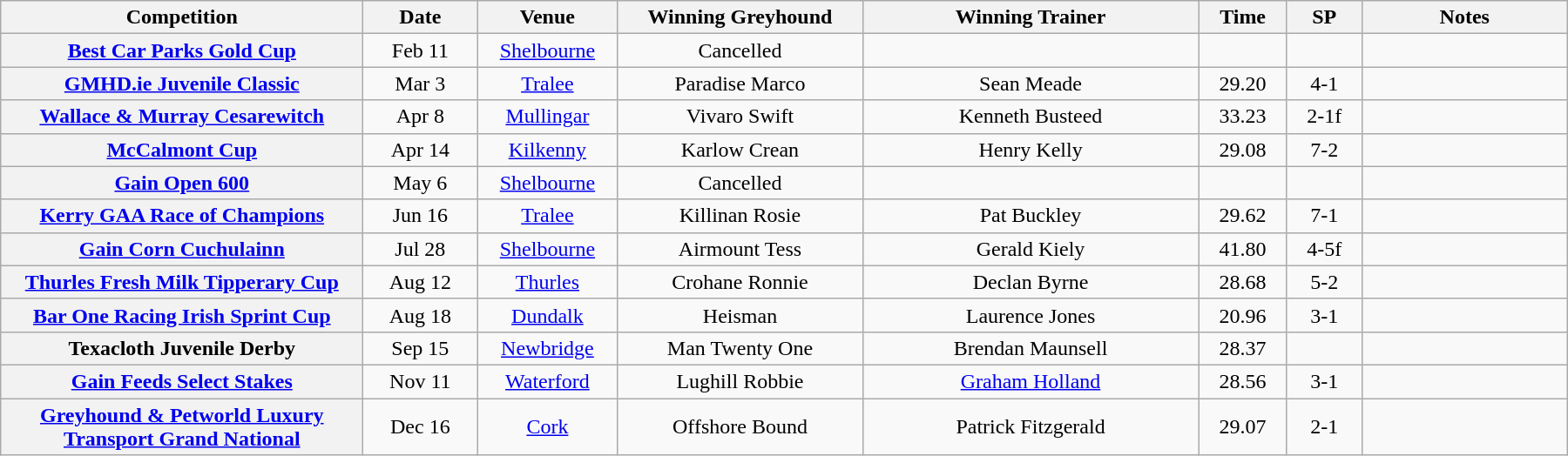<table class="wikitable" style="text-align:center">
<tr>
<th width=270>Competition</th>
<th width=80>Date</th>
<th width=100>Venue</th>
<th width=180>Winning Greyhound</th>
<th width=250>Winning Trainer</th>
<th width=60>Time</th>
<th width=50>SP</th>
<th width=150>Notes</th>
</tr>
<tr>
<th><a href='#'>Best Car Parks Gold Cup</a></th>
<td>Feb 11</td>
<td><a href='#'>Shelbourne</a></td>
<td>Cancelled </td>
<td></td>
<td></td>
<td></td>
<td></td>
</tr>
<tr>
<th><a href='#'>GMHD.ie Juvenile Classic</a></th>
<td>Mar 3</td>
<td><a href='#'>Tralee</a></td>
<td>Paradise Marco </td>
<td>Sean Meade</td>
<td>29.20</td>
<td>4-1</td>
<td></td>
</tr>
<tr>
<th><a href='#'>Wallace & Murray Cesarewitch</a></th>
<td>Apr 8</td>
<td><a href='#'>Mullingar</a></td>
<td>Vivaro Swift </td>
<td>Kenneth Busteed</td>
<td>33.23</td>
<td>2-1f</td>
<td></td>
</tr>
<tr>
<th><a href='#'>McCalmont Cup</a></th>
<td>Apr 14</td>
<td><a href='#'>Kilkenny</a></td>
<td>Karlow Crean </td>
<td>Henry Kelly</td>
<td>29.08</td>
<td>7-2</td>
<td></td>
</tr>
<tr>
<th><a href='#'>Gain Open 600</a></th>
<td>May 6</td>
<td><a href='#'>Shelbourne</a></td>
<td>Cancelled </td>
<td></td>
<td></td>
<td></td>
<td></td>
</tr>
<tr>
<th><a href='#'>Kerry GAA Race of Champions</a></th>
<td>Jun 16</td>
<td><a href='#'>Tralee</a></td>
<td>Killinan Rosie </td>
<td>Pat Buckley</td>
<td>29.62</td>
<td>7-1</td>
<td></td>
</tr>
<tr>
<th><a href='#'>Gain Corn Cuchulainn</a></th>
<td>Jul 28</td>
<td><a href='#'>Shelbourne</a></td>
<td>Airmount Tess </td>
<td>Gerald Kiely</td>
<td>41.80</td>
<td>4-5f</td>
<td></td>
</tr>
<tr>
<th><a href='#'>Thurles Fresh Milk Tipperary Cup</a></th>
<td>Aug 12</td>
<td><a href='#'>Thurles</a></td>
<td>Crohane Ronnie </td>
<td>Declan Byrne</td>
<td>28.68</td>
<td>5-2</td>
<td></td>
</tr>
<tr>
<th><a href='#'>Bar One Racing Irish Sprint Cup</a></th>
<td>Aug 18</td>
<td><a href='#'>Dundalk</a></td>
<td>Heisman </td>
<td>Laurence Jones</td>
<td>20.96</td>
<td>3-1</td>
<td></td>
</tr>
<tr>
<th>Texacloth Juvenile Derby</th>
<td>Sep 15</td>
<td><a href='#'>Newbridge</a></td>
<td>Man Twenty One </td>
<td>Brendan Maunsell</td>
<td>28.37</td>
<td></td>
<td></td>
</tr>
<tr>
<th><a href='#'>Gain Feeds Select Stakes</a></th>
<td>Nov 11</td>
<td><a href='#'>Waterford</a></td>
<td>Lughill Robbie </td>
<td><a href='#'>Graham Holland</a></td>
<td>28.56</td>
<td>3-1</td>
<td></td>
</tr>
<tr>
<th><a href='#'>Greyhound & Petworld Luxury Transport Grand National</a></th>
<td>Dec 16</td>
<td><a href='#'>Cork</a></td>
<td>Offshore Bound </td>
<td>Patrick Fitzgerald</td>
<td>29.07</td>
<td>2-1</td>
<td></td>
</tr>
</table>
